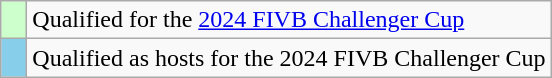<table class="wikitable" style="text-align:left">
<tr>
<td width=10px bgcolor=#ccffcc></td>
<td>Qualified for the <a href='#'>2024 FIVB Challenger Cup</a></td>
</tr>
<tr>
<td width=10px bgcolor=#87ceeb></td>
<td>Qualified as hosts for the 2024 FIVB Challenger Cup</td>
</tr>
</table>
